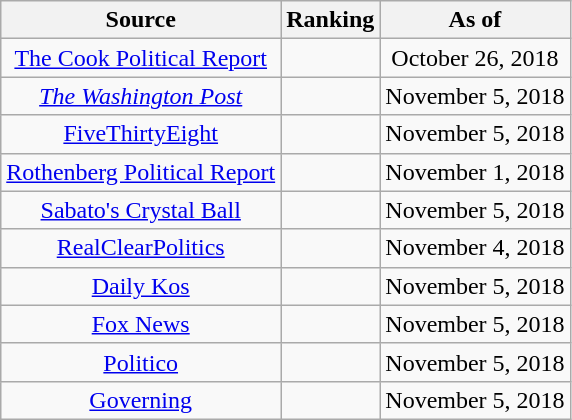<table class="wikitable" style="text-align:center">
<tr>
<th>Source</th>
<th>Ranking</th>
<th>As of</th>
</tr>
<tr>
<td><a href='#'>The Cook Political Report</a></td>
<td></td>
<td>October 26, 2018</td>
</tr>
<tr>
<td><em><a href='#'>The Washington Post</a></em></td>
<td></td>
<td>November 5, 2018</td>
</tr>
<tr>
<td><a href='#'>FiveThirtyEight</a></td>
<td></td>
<td>November 5, 2018</td>
</tr>
<tr>
<td><a href='#'>Rothenberg Political Report</a></td>
<td></td>
<td>November 1, 2018</td>
</tr>
<tr>
<td><a href='#'>Sabato's Crystal Ball</a></td>
<td></td>
<td>November 5, 2018</td>
</tr>
<tr>
<td><a href='#'>RealClearPolitics</a></td>
<td></td>
<td>November 4, 2018</td>
</tr>
<tr>
<td><a href='#'>Daily Kos</a></td>
<td></td>
<td>November 5, 2018</td>
</tr>
<tr>
<td><a href='#'>Fox News</a></td>
<td></td>
<td>November 5, 2018</td>
</tr>
<tr>
<td><a href='#'>Politico</a></td>
<td></td>
<td>November 5, 2018</td>
</tr>
<tr>
<td><a href='#'>Governing</a></td>
<td></td>
<td>November 5, 2018</td>
</tr>
</table>
